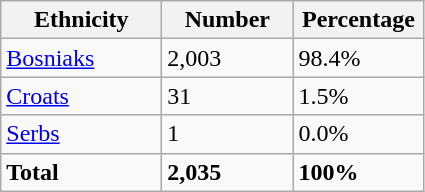<table class="wikitable">
<tr>
<th width="100px">Ethnicity</th>
<th width="80px">Number</th>
<th width="80px">Percentage</th>
</tr>
<tr>
<td><a href='#'>Bosniaks</a></td>
<td>2,003</td>
<td>98.4%</td>
</tr>
<tr>
<td><a href='#'>Croats</a></td>
<td>31</td>
<td>1.5%</td>
</tr>
<tr>
<td><a href='#'>Serbs</a></td>
<td>1</td>
<td>0.0%</td>
</tr>
<tr>
<td><strong>Total</strong></td>
<td><strong>2,035</strong></td>
<td><strong>100%</strong></td>
</tr>
</table>
